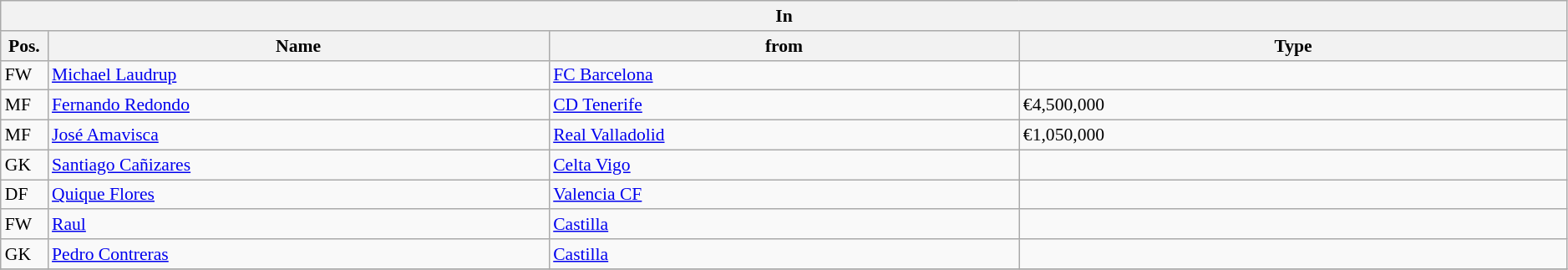<table class="wikitable" style="font-size:90%;width:99%;">
<tr>
<th colspan="4">In</th>
</tr>
<tr>
<th width=3%>Pos.</th>
<th width=32%>Name</th>
<th width=30%>from</th>
<th width=35%>Type</th>
</tr>
<tr>
<td>FW</td>
<td><a href='#'>Michael Laudrup</a></td>
<td><a href='#'>FC Barcelona</a></td>
<td></td>
</tr>
<tr>
<td>MF</td>
<td><a href='#'>Fernando Redondo</a></td>
<td><a href='#'>CD Tenerife</a></td>
<td>€4,500,000</td>
</tr>
<tr>
<td>MF</td>
<td><a href='#'>José Amavisca</a></td>
<td><a href='#'>Real Valladolid</a></td>
<td>€1,050,000</td>
</tr>
<tr>
<td>GK</td>
<td><a href='#'>Santiago Cañizares</a></td>
<td><a href='#'>Celta Vigo</a></td>
<td></td>
</tr>
<tr>
<td>DF</td>
<td><a href='#'>Quique Flores</a></td>
<td><a href='#'>Valencia CF</a></td>
<td></td>
</tr>
<tr>
<td>FW</td>
<td><a href='#'>Raul</a></td>
<td><a href='#'>Castilla</a></td>
<td></td>
</tr>
<tr>
<td>GK</td>
<td><a href='#'>Pedro Contreras</a></td>
<td><a href='#'>Castilla</a></td>
<td></td>
</tr>
<tr>
</tr>
</table>
